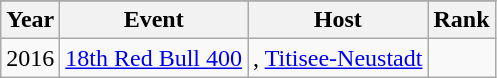<table class="wikitable">
<tr>
</tr>
<tr>
<th>Year</th>
<th>Event</th>
<th>Host</th>
<th>Rank</th>
</tr>
<tr>
<td>2016</td>
<td><a href='#'>18th Red Bull 400</a></td>
<td>, <a href='#'>Titisee-Neustadt</a></td>
<td></td>
</tr>
</table>
